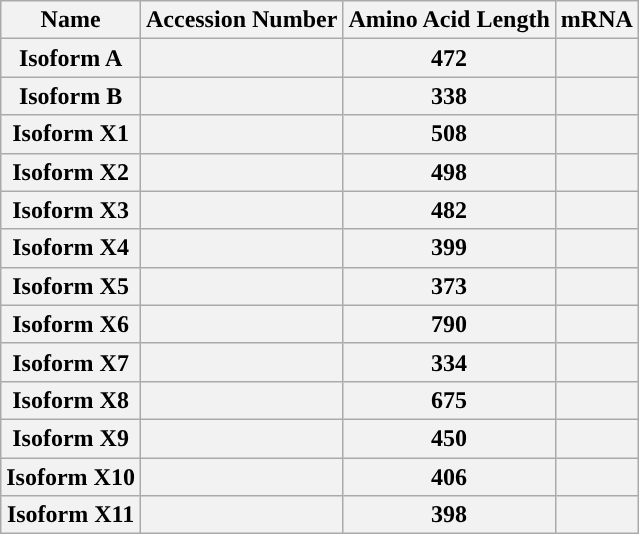<table class="wikitable">
<tr>
<th style="text-align:center;">Name</th>
<th>Accession Number</th>
<th>Amino Acid Length</th>
<th>mRNA</th>
</tr>
<tr>
<th style="text-align:center;">Isoform A</th>
<th></th>
<th>472</th>
<th></th>
</tr>
<tr>
<th style="text-align:center;">Isoform B</th>
<th></th>
<th>338</th>
<th></th>
</tr>
<tr>
<th style="text-align:center;">Isoform X1</th>
<th></th>
<th>508</th>
<th></th>
</tr>
<tr>
<th style="text-align:center;">Isoform X2</th>
<th></th>
<th>498</th>
<th></th>
</tr>
<tr>
<th style="text-align:center;">Isoform X3</th>
<th></th>
<th>482</th>
<th></th>
</tr>
<tr>
<th style="text-align:center;">Isoform X4</th>
<th></th>
<th>399</th>
<th></th>
</tr>
<tr>
<th style="text-align:center;">Isoform X5</th>
<th></th>
<th>373</th>
<th></th>
</tr>
<tr>
<th style="text-align:center;">Isoform X6</th>
<th></th>
<th>790</th>
<th></th>
</tr>
<tr>
<th style="text-align:center;">Isoform X7</th>
<th></th>
<th>334</th>
<th></th>
</tr>
<tr>
<th style="text-align:center;">Isoform X8</th>
<th></th>
<th>675</th>
<th></th>
</tr>
<tr>
<th style="text-align:center;">Isoform X9</th>
<th></th>
<th>450</th>
<th></th>
</tr>
<tr>
<th style="text-align:center;">Isoform X10</th>
<th></th>
<th>406</th>
<th></th>
</tr>
<tr>
<th style="text-align:center;">Isoform X11</th>
<th></th>
<th>398</th>
<th></th>
</tr>
</table>
